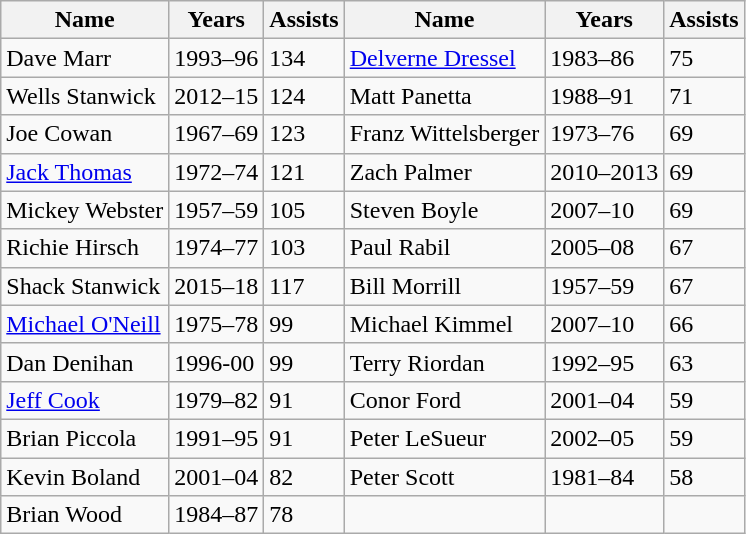<table class="wikitable">
<tr>
<th>Name</th>
<th>Years</th>
<th>Assists</th>
<th>Name</th>
<th>Years</th>
<th>Assists</th>
</tr>
<tr>
<td>Dave Marr</td>
<td>1993–96</td>
<td>134</td>
<td><a href='#'>Delverne Dressel</a></td>
<td>1983–86</td>
<td>75</td>
</tr>
<tr>
<td>Wells Stanwick</td>
<td>2012–15</td>
<td>124</td>
<td>Matt Panetta</td>
<td>1988–91</td>
<td>71</td>
</tr>
<tr>
<td>Joe Cowan</td>
<td>1967–69</td>
<td>123</td>
<td>Franz Wittelsberger</td>
<td>1973–76</td>
<td>69</td>
</tr>
<tr>
<td><a href='#'>Jack Thomas</a></td>
<td>1972–74</td>
<td>121</td>
<td>Zach Palmer</td>
<td>2010–2013</td>
<td>69</td>
</tr>
<tr>
<td>Mickey Webster</td>
<td>1957–59</td>
<td>105</td>
<td>Steven Boyle</td>
<td>2007–10</td>
<td>69</td>
</tr>
<tr>
<td>Richie Hirsch</td>
<td>1974–77</td>
<td>103</td>
<td>Paul Rabil</td>
<td>2005–08</td>
<td>67</td>
</tr>
<tr>
<td>Shack Stanwick</td>
<td>2015–18</td>
<td>117</td>
<td>Bill Morrill</td>
<td>1957–59</td>
<td>67</td>
</tr>
<tr>
<td><a href='#'>Michael O'Neill</a></td>
<td>1975–78</td>
<td>99</td>
<td>Michael Kimmel</td>
<td>2007–10</td>
<td>66</td>
</tr>
<tr>
<td>Dan Denihan</td>
<td>1996-00</td>
<td>99</td>
<td>Terry Riordan</td>
<td>1992–95</td>
<td>63</td>
</tr>
<tr>
<td><a href='#'>Jeff Cook</a></td>
<td>1979–82</td>
<td>91</td>
<td>Conor Ford</td>
<td>2001–04</td>
<td>59</td>
</tr>
<tr>
<td>Brian Piccola</td>
<td>1991–95</td>
<td>91</td>
<td>Peter LeSueur</td>
<td>2002–05</td>
<td>59</td>
</tr>
<tr>
<td>Kevin Boland</td>
<td>2001–04</td>
<td>82</td>
<td>Peter Scott</td>
<td>1981–84</td>
<td>58</td>
</tr>
<tr>
<td>Brian Wood</td>
<td>1984–87</td>
<td>78</td>
<td></td>
<td></td>
<td></td>
</tr>
</table>
